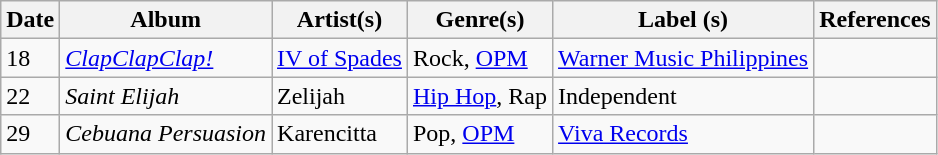<table class="wikitable">
<tr>
<th>Date</th>
<th>Album</th>
<th>Artist(s)</th>
<th>Genre(s)</th>
<th>Label (s)</th>
<th>References</th>
</tr>
<tr>
<td>18</td>
<td><em><a href='#'>ClapClapClap!</a></em></td>
<td><a href='#'>IV of Spades</a></td>
<td>Rock, <a href='#'>OPM</a></td>
<td><a href='#'>Warner Music Philippines</a></td>
<td></td>
</tr>
<tr>
<td>22</td>
<td><em>Saint Elijah</em></td>
<td>Zelijah</td>
<td><a href='#'>Hip Hop</a>, Rap</td>
<td>Independent</td>
<td></td>
</tr>
<tr>
<td>29</td>
<td><em>Cebuana Persuasion</em></td>
<td>Karencitta</td>
<td>Pop, <a href='#'>OPM</a></td>
<td><a href='#'>Viva Records</a></td>
<td></td>
</tr>
</table>
